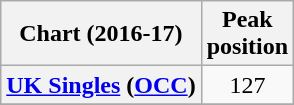<table class="wikitable sortable plainrowheaders" style="text-align:center">
<tr>
<th scope="col">Chart (2016-17)</th>
<th scope="col">Peak<br>position</th>
</tr>
<tr>
<th scope="row"><a href='#'>UK Singles</a> (<a href='#'>OCC</a>)</th>
<td>127</td>
</tr>
<tr>
</tr>
</table>
